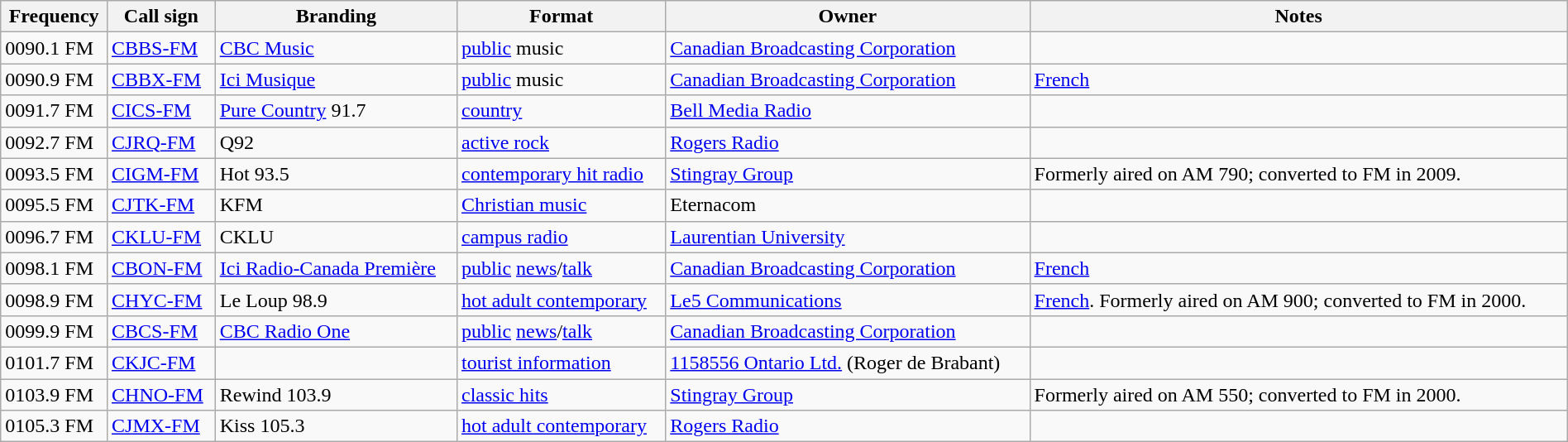<table class="wikitable sortable"  width="100%">
<tr>
<th>Frequency</th>
<th>Call sign</th>
<th>Branding</th>
<th>Format</th>
<th>Owner</th>
<th>Notes</th>
</tr>
<tr>
<td><span>00</span>90.1 FM</td>
<td><a href='#'>CBBS-FM</a></td>
<td><a href='#'>CBC Music</a></td>
<td><a href='#'>public</a> music</td>
<td><a href='#'>Canadian Broadcasting Corporation</a></td>
<td></td>
</tr>
<tr>
<td><span>00</span>90.9 FM</td>
<td><a href='#'>CBBX-FM</a></td>
<td><a href='#'>Ici Musique</a></td>
<td><a href='#'>public</a> music</td>
<td><a href='#'>Canadian Broadcasting Corporation</a></td>
<td><a href='#'>French</a></td>
</tr>
<tr>
<td><span>00</span>91.7 FM</td>
<td><a href='#'>CICS-FM</a></td>
<td><a href='#'>Pure Country</a> 91.7</td>
<td><a href='#'>country</a></td>
<td><a href='#'>Bell Media Radio</a></td>
<td></td>
</tr>
<tr>
<td><span>00</span>92.7 FM</td>
<td><a href='#'>CJRQ-FM</a></td>
<td>Q92</td>
<td><a href='#'>active rock</a></td>
<td><a href='#'>Rogers Radio</a></td>
<td></td>
</tr>
<tr>
<td><span>00</span>93.5 FM</td>
<td><a href='#'>CIGM-FM</a></td>
<td>Hot 93.5</td>
<td><a href='#'>contemporary hit radio</a></td>
<td><a href='#'>Stingray Group</a></td>
<td>Formerly aired on AM 790; converted to FM in 2009.</td>
</tr>
<tr>
<td><span>00</span>95.5 FM</td>
<td><a href='#'>CJTK-FM</a></td>
<td>KFM</td>
<td><a href='#'>Christian music</a></td>
<td>Eternacom</td>
<td></td>
</tr>
<tr>
<td><span>00</span>96.7 FM</td>
<td><a href='#'>CKLU-FM</a></td>
<td>CKLU</td>
<td><a href='#'>campus radio</a></td>
<td><a href='#'>Laurentian University</a></td>
<td></td>
</tr>
<tr>
<td><span>00</span>98.1 FM</td>
<td><a href='#'>CBON-FM</a></td>
<td><a href='#'>Ici Radio-Canada Première</a></td>
<td><a href='#'>public</a> <a href='#'>news</a>/<a href='#'>talk</a></td>
<td><a href='#'>Canadian Broadcasting Corporation</a></td>
<td><a href='#'>French</a></td>
</tr>
<tr>
<td><span>00</span>98.9 FM</td>
<td><a href='#'>CHYC-FM</a></td>
<td>Le Loup 98.9</td>
<td><a href='#'>hot adult contemporary</a></td>
<td><a href='#'>Le5 Communications</a></td>
<td><a href='#'>French</a>. Formerly aired on AM 900; converted to FM in 2000.</td>
</tr>
<tr>
<td><span>00</span>99.9 FM</td>
<td><a href='#'>CBCS-FM</a></td>
<td><a href='#'>CBC Radio One</a></td>
<td><a href='#'>public</a> <a href='#'>news</a>/<a href='#'>talk</a></td>
<td><a href='#'>Canadian Broadcasting Corporation</a></td>
<td></td>
</tr>
<tr>
<td><span>0</span>101.7 FM</td>
<td><a href='#'>CKJC-FM</a></td>
<td></td>
<td><a href='#'>tourist information</a></td>
<td><a href='#'>1158556 Ontario Ltd.</a> (Roger de Brabant)</td>
<td></td>
</tr>
<tr>
<td><span>0</span>103.9 FM</td>
<td><a href='#'>CHNO-FM</a></td>
<td>Rewind 103.9</td>
<td><a href='#'>classic hits</a></td>
<td><a href='#'>Stingray Group</a></td>
<td>Formerly aired on AM 550; converted to FM in 2000.</td>
</tr>
<tr>
<td><span>0</span>105.3 FM</td>
<td><a href='#'>CJMX-FM</a></td>
<td>Kiss 105.3</td>
<td><a href='#'>hot adult contemporary</a></td>
<td><a href='#'>Rogers Radio</a></td>
<td></td>
</tr>
</table>
